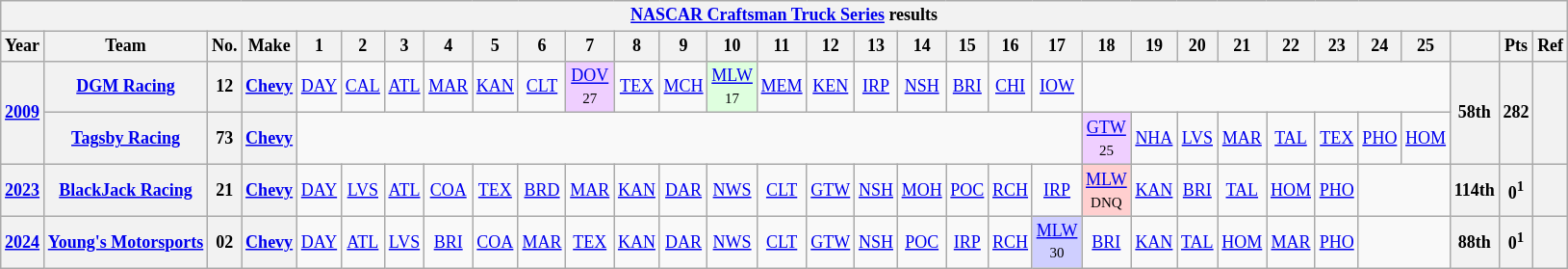<table class="wikitable" style="text-align:center; font-size:75%">
<tr>
<th colspan=32><a href='#'>NASCAR Craftsman Truck Series</a> results</th>
</tr>
<tr>
<th>Year</th>
<th>Team</th>
<th>No.</th>
<th>Make</th>
<th>1</th>
<th>2</th>
<th>3</th>
<th>4</th>
<th>5</th>
<th>6</th>
<th>7</th>
<th>8</th>
<th>9</th>
<th>10</th>
<th>11</th>
<th>12</th>
<th>13</th>
<th>14</th>
<th>15</th>
<th>16</th>
<th>17</th>
<th>18</th>
<th>19</th>
<th>20</th>
<th>21</th>
<th>22</th>
<th>23</th>
<th>24</th>
<th>25</th>
<th></th>
<th>Pts</th>
<th>Ref</th>
</tr>
<tr>
<th rowspan=2><a href='#'>2009</a></th>
<th><a href='#'>DGM Racing</a></th>
<th>12</th>
<th><a href='#'>Chevy</a></th>
<td><a href='#'>DAY</a></td>
<td><a href='#'>CAL</a></td>
<td><a href='#'>ATL</a></td>
<td><a href='#'>MAR</a></td>
<td><a href='#'>KAN</a></td>
<td><a href='#'>CLT</a></td>
<td style="background:#EFCFFF;"><a href='#'>DOV</a><br><small>27</small></td>
<td><a href='#'>TEX</a></td>
<td><a href='#'>MCH</a></td>
<td style="background:#DFFFDF;"><a href='#'>MLW</a><br><small>17</small></td>
<td><a href='#'>MEM</a></td>
<td><a href='#'>KEN</a></td>
<td><a href='#'>IRP</a></td>
<td><a href='#'>NSH</a></td>
<td><a href='#'>BRI</a></td>
<td><a href='#'>CHI</a></td>
<td><a href='#'>IOW</a></td>
<td colspan=8></td>
<th rowspan=2>58th</th>
<th rowspan=2>282</th>
<th rowspan=2></th>
</tr>
<tr>
<th><a href='#'>Tagsby Racing</a></th>
<th>73</th>
<th><a href='#'>Chevy</a></th>
<td colspan=17></td>
<td style="background:#EFCFFF;"><a href='#'>GTW</a><br><small>25</small></td>
<td><a href='#'>NHA</a></td>
<td><a href='#'>LVS</a></td>
<td><a href='#'>MAR</a></td>
<td><a href='#'>TAL</a></td>
<td><a href='#'>TEX</a></td>
<td><a href='#'>PHO</a></td>
<td><a href='#'>HOM</a></td>
</tr>
<tr>
<th><a href='#'>2023</a></th>
<th><a href='#'>BlackJack Racing</a></th>
<th>21</th>
<th><a href='#'>Chevy</a></th>
<td><a href='#'>DAY</a></td>
<td><a href='#'>LVS</a></td>
<td><a href='#'>ATL</a></td>
<td><a href='#'>COA</a></td>
<td><a href='#'>TEX</a></td>
<td><a href='#'>BRD</a></td>
<td><a href='#'>MAR</a></td>
<td><a href='#'>KAN</a></td>
<td><a href='#'>DAR</a></td>
<td><a href='#'>NWS</a></td>
<td><a href='#'>CLT</a></td>
<td><a href='#'>GTW</a></td>
<td><a href='#'>NSH</a></td>
<td><a href='#'>MOH</a></td>
<td><a href='#'>POC</a></td>
<td><a href='#'>RCH</a></td>
<td><a href='#'>IRP</a></td>
<td style="background:#FFCFCF;"><a href='#'>MLW</a><br><small>DNQ</small></td>
<td><a href='#'>KAN</a></td>
<td><a href='#'>BRI</a></td>
<td><a href='#'>TAL</a></td>
<td><a href='#'>HOM</a></td>
<td><a href='#'>PHO</a></td>
<td colspan=2></td>
<th>114th</th>
<th>0<sup>1</sup></th>
<th></th>
</tr>
<tr>
<th><a href='#'>2024</a></th>
<th><a href='#'>Young's Motorsports</a></th>
<th>02</th>
<th><a href='#'>Chevy</a></th>
<td><a href='#'>DAY</a></td>
<td><a href='#'>ATL</a></td>
<td><a href='#'>LVS</a></td>
<td><a href='#'>BRI</a></td>
<td><a href='#'>COA</a></td>
<td><a href='#'>MAR</a></td>
<td><a href='#'>TEX</a></td>
<td><a href='#'>KAN</a></td>
<td><a href='#'>DAR</a></td>
<td><a href='#'>NWS</a></td>
<td><a href='#'>CLT</a></td>
<td><a href='#'>GTW</a></td>
<td><a href='#'>NSH</a></td>
<td><a href='#'>POC</a></td>
<td><a href='#'>IRP</a></td>
<td><a href='#'>RCH</a></td>
<td style="background:#CFCFFF;"><a href='#'>MLW</a><br><small>30</small></td>
<td><a href='#'>BRI</a></td>
<td><a href='#'>KAN</a></td>
<td><a href='#'>TAL</a></td>
<td><a href='#'>HOM</a></td>
<td><a href='#'>MAR</a></td>
<td><a href='#'>PHO</a></td>
<td colspan=2></td>
<th>88th</th>
<th>0<sup>1</sup></th>
<th></th>
</tr>
</table>
